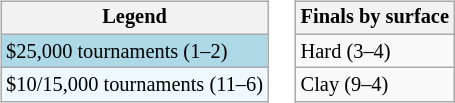<table>
<tr valign=top>
<td><br><table class="wikitable" style=font-size:85%>
<tr>
<th>Legend</th>
</tr>
<tr style="background:lightblue;">
<td>$25,000 tournaments (1–2)</td>
</tr>
<tr style="background:#f0f8ff;">
<td>$10/15,000 tournaments (11–6)</td>
</tr>
</table>
</td>
<td><br><table class="wikitable" style=font-size:85%>
<tr>
<th>Finals by surface</th>
</tr>
<tr>
<td>Hard (3–4)</td>
</tr>
<tr>
<td>Clay (9–4)</td>
</tr>
</table>
</td>
</tr>
</table>
